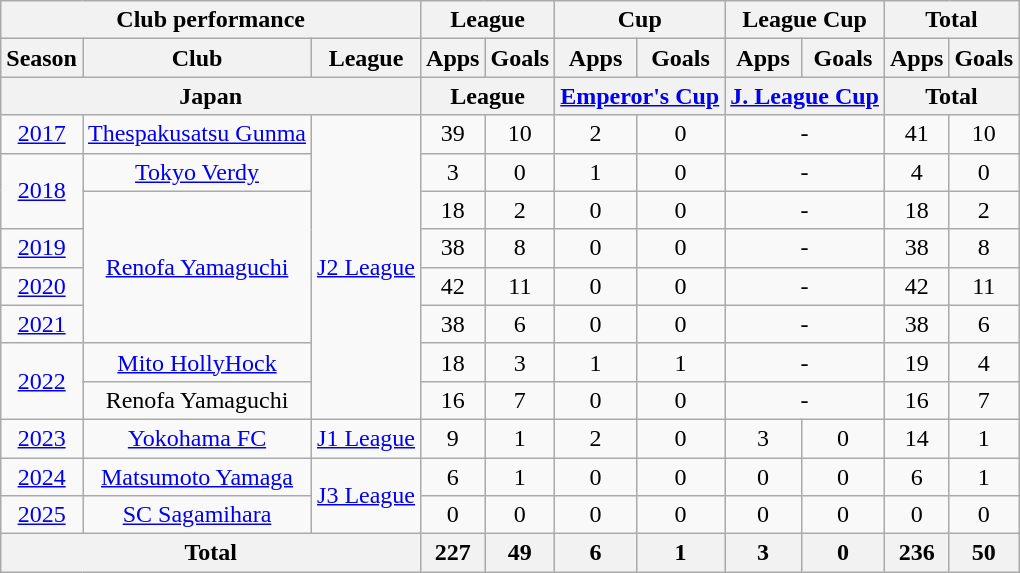<table class="wikitable" style="text-align:center;">
<tr>
<th colspan=3>Club performance</th>
<th colspan=2>League</th>
<th colspan=2>Cup</th>
<th colspan=2>League Cup</th>
<th colspan=2>Total</th>
</tr>
<tr>
<th>Season</th>
<th>Club</th>
<th>League</th>
<th>Apps</th>
<th>Goals</th>
<th>Apps</th>
<th>Goals</th>
<th>Apps</th>
<th>Goals</th>
<th>Apps</th>
<th>Goals</th>
</tr>
<tr>
<th colspan=3>Japan</th>
<th colspan=2>League</th>
<th colspan=2><a href='#'>Emperor's Cup</a></th>
<th colspan=2><a href='#'>J. League Cup</a></th>
<th colspan=2>Total</th>
</tr>
<tr>
<td><a href='#'>2017</a></td>
<td rowspan="1"><a href='#'>Thespakusatsu Gunma</a></td>
<td rowspan="8"><a href='#'>J2 League</a></td>
<td>39</td>
<td>10</td>
<td>2</td>
<td>0</td>
<td colspan=2>-</td>
<td>41</td>
<td>10</td>
</tr>
<tr>
<td rowspan=2><a href='#'>2018</a></td>
<td><a href='#'>Tokyo Verdy</a></td>
<td>3</td>
<td>0</td>
<td>1</td>
<td>0</td>
<td colspan=2>-</td>
<td>4</td>
<td>0</td>
</tr>
<tr>
<td rowspan=4><a href='#'>Renofa Yamaguchi</a></td>
<td>18</td>
<td>2</td>
<td>0</td>
<td>0</td>
<td colspan=2>-</td>
<td>18</td>
<td>2</td>
</tr>
<tr>
<td><a href='#'>2019</a></td>
<td>38</td>
<td>8</td>
<td>0</td>
<td>0</td>
<td colspan=2>-</td>
<td>38</td>
<td>8</td>
</tr>
<tr>
<td><a href='#'>2020</a></td>
<td>42</td>
<td>11</td>
<td>0</td>
<td>0</td>
<td colspan=2>-</td>
<td>42</td>
<td>11</td>
</tr>
<tr>
<td><a href='#'>2021</a></td>
<td>38</td>
<td>6</td>
<td>0</td>
<td>0</td>
<td colspan=2>-</td>
<td>38</td>
<td>6</td>
</tr>
<tr>
<td rowspan=2><a href='#'>2022</a></td>
<td><a href='#'>Mito HollyHock</a></td>
<td>18</td>
<td>3</td>
<td>1</td>
<td>1</td>
<td colspan=2>-</td>
<td>19</td>
<td>4</td>
</tr>
<tr>
<td>Renofa Yamaguchi</td>
<td>16</td>
<td>7</td>
<td>0</td>
<td>0</td>
<td colspan=2>-</td>
<td>16</td>
<td>7</td>
</tr>
<tr>
<td><a href='#'>2023</a></td>
<td><a href='#'>Yokohama FC</a></td>
<td><a href='#'>J1 League</a></td>
<td>9</td>
<td>1</td>
<td>2</td>
<td>0</td>
<td>3</td>
<td>0</td>
<td>14</td>
<td>1</td>
</tr>
<tr>
<td><a href='#'>2024</a></td>
<td><a href='#'>Matsumoto Yamaga</a></td>
<td rowspan=2><a href='#'>J3 League</a></td>
<td>6</td>
<td>1</td>
<td>0</td>
<td>0</td>
<td>0</td>
<td>0</td>
<td>6</td>
<td>1</td>
</tr>
<tr>
<td><a href='#'>2025</a></td>
<td><a href='#'>SC Sagamihara</a></td>
<td>0</td>
<td>0</td>
<td>0</td>
<td>0</td>
<td>0</td>
<td>0</td>
<td>0</td>
<td>0</td>
</tr>
<tr>
<th colspan=3>Total</th>
<th>227</th>
<th>49</th>
<th>6</th>
<th>1</th>
<th>3</th>
<th>0</th>
<th>236</th>
<th>50</th>
</tr>
</table>
